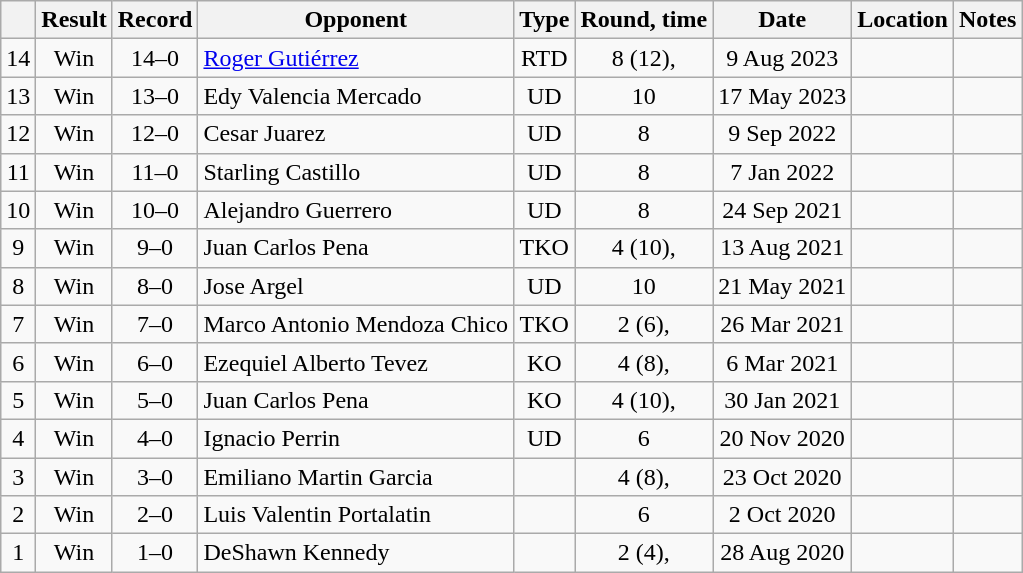<table class="wikitable" style="text-align:center">
<tr>
<th></th>
<th>Result</th>
<th>Record</th>
<th>Opponent</th>
<th>Type</th>
<th>Round, time</th>
<th>Date</th>
<th>Location</th>
<th>Notes</th>
</tr>
<tr>
<td>14</td>
<td>Win</td>
<td>14–0</td>
<td align=left><a href='#'>Roger Gutiérrez</a></td>
<td>RTD</td>
<td>8 (12), </td>
<td>9 Aug 2023</td>
<td align=left></td>
<td align=left></td>
</tr>
<tr>
<td>13</td>
<td>Win</td>
<td>13–0</td>
<td align=left>Edy Valencia Mercado</td>
<td>UD</td>
<td>10</td>
<td>17 May 2023</td>
<td align=left></td>
<td align=left></td>
</tr>
<tr>
<td>12</td>
<td>Win</td>
<td>12–0</td>
<td align=left>Cesar Juarez</td>
<td>UD</td>
<td>8</td>
<td>9 Sep 2022</td>
<td align=left></td>
<td align=left></td>
</tr>
<tr>
<td>11</td>
<td>Win</td>
<td>11–0</td>
<td align=left>Starling Castillo</td>
<td>UD</td>
<td>8</td>
<td>7 Jan 2022</td>
<td align=left></td>
<td align=left></td>
</tr>
<tr>
<td>10</td>
<td>Win</td>
<td>10–0</td>
<td align=left>Alejandro Guerrero</td>
<td>UD</td>
<td>8</td>
<td>24 Sep 2021</td>
<td align=left></td>
<td align=left></td>
</tr>
<tr>
<td>9</td>
<td>Win</td>
<td>9–0</td>
<td align=left>Juan Carlos Pena</td>
<td>TKO</td>
<td>4 (10), </td>
<td>13 Aug 2021</td>
<td align=left></td>
<td align=left></td>
</tr>
<tr>
<td>8</td>
<td>Win</td>
<td>8–0</td>
<td align=left>Jose Argel</td>
<td>UD</td>
<td>10</td>
<td>21 May 2021</td>
<td align=left></td>
<td align=left></td>
</tr>
<tr>
<td>7</td>
<td>Win</td>
<td>7–0</td>
<td align=left>Marco Antonio Mendoza Chico</td>
<td>TKO</td>
<td>2 (6), </td>
<td>26 Mar 2021</td>
<td align=left></td>
<td align=left></td>
</tr>
<tr>
<td>6</td>
<td>Win</td>
<td>6–0</td>
<td align=left>Ezequiel Alberto Tevez</td>
<td>KO</td>
<td>4 (8), </td>
<td>6 Mar 2021</td>
<td align=left></td>
<td align=left></td>
</tr>
<tr>
<td>5</td>
<td>Win</td>
<td>5–0</td>
<td align=left>Juan Carlos Pena</td>
<td>KO</td>
<td>4 (10), </td>
<td>30 Jan 2021</td>
<td align=left></td>
<td align=left></td>
</tr>
<tr>
<td>4</td>
<td>Win</td>
<td>4–0</td>
<td align=left>Ignacio Perrin</td>
<td>UD</td>
<td>6</td>
<td>20 Nov 2020</td>
<td align=left></td>
<td align=left></td>
</tr>
<tr>
<td>3</td>
<td>Win</td>
<td>3–0</td>
<td align=left>Emiliano Martin Garcia</td>
<td></td>
<td>4 (8), </td>
<td>23 Oct 2020</td>
<td align=left></td>
<td align=left></td>
</tr>
<tr>
<td>2</td>
<td>Win</td>
<td>2–0</td>
<td align=left>Luis Valentin Portalatin</td>
<td></td>
<td>6</td>
<td>2 Oct 2020</td>
<td align=left></td>
<td align=left></td>
</tr>
<tr>
<td>1</td>
<td>Win</td>
<td>1–0</td>
<td align=left>DeShawn Kennedy</td>
<td></td>
<td>2 (4), </td>
<td>28 Aug 2020</td>
<td align=left></td>
<td align=left></td>
</tr>
</table>
